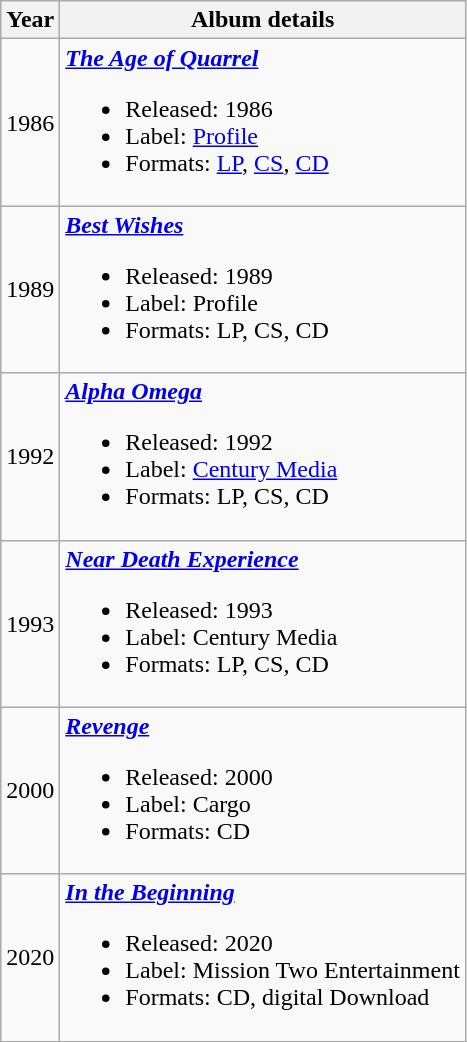<table class ="wikitable">
<tr>
<th>Year</th>
<th>Album details</th>
</tr>
<tr>
<td>1986</td>
<td><strong><em><a href='#'>The Age of Quarrel</a></em></strong><br><ul><li>Released: 1986</li><li>Label: <a href='#'>Profile</a></li><li>Formats: <a href='#'>LP</a>, <a href='#'>CS</a>, <a href='#'>CD</a></li></ul></td>
</tr>
<tr>
<td>1989</td>
<td><strong><em><a href='#'>Best Wishes</a></em></strong><br><ul><li>Released: 1989</li><li>Label: Profile</li><li>Formats: LP, CS, CD</li></ul></td>
</tr>
<tr>
<td>1992</td>
<td><strong><em><a href='#'>Alpha Omega</a></em></strong><br><ul><li>Released: 1992</li><li>Label: <a href='#'>Century Media</a></li><li>Formats: LP, CS, CD</li></ul></td>
</tr>
<tr>
<td>1993</td>
<td><strong><em><a href='#'>Near Death Experience</a></em></strong><br><ul><li>Released: 1993</li><li>Label: Century Media</li><li>Formats: LP, CS, CD</li></ul></td>
</tr>
<tr>
<td>2000</td>
<td><strong><em><a href='#'>Revenge</a></em></strong><br><ul><li>Released: 2000</li><li>Label: Cargo</li><li>Formats: CD</li></ul></td>
</tr>
<tr>
<td>2020</td>
<td><strong><em><a href='#'>In the Beginning</a></em></strong><br><ul><li>Released: 2020</li><li>Label: Mission Two Entertainment</li><li>Formats: CD, digital Download</li></ul></td>
</tr>
<tr>
</tr>
</table>
